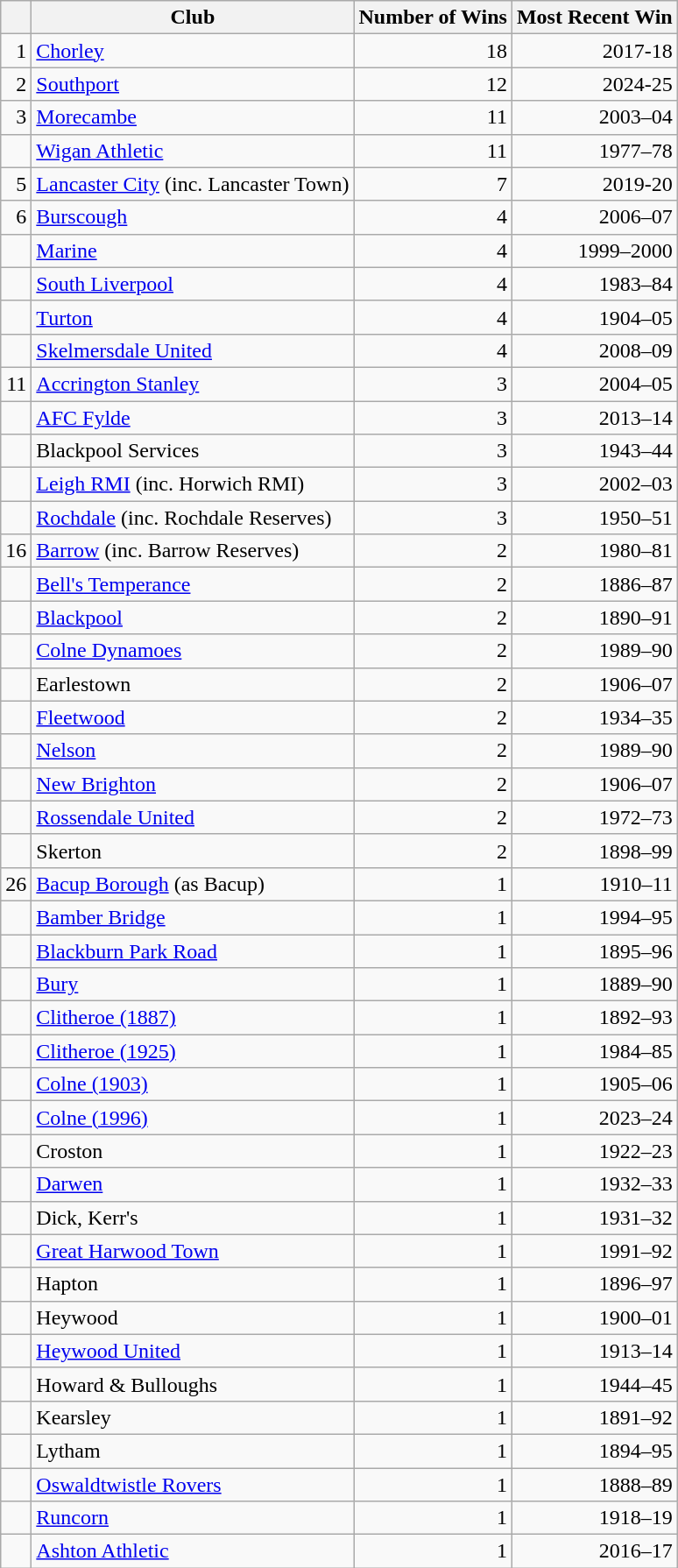<table class="wikitable" style="text-align: right;">
<tr>
<th></th>
<th>Club</th>
<th>Number of Wins</th>
<th>Most Recent Win</th>
</tr>
<tr>
<td>1</td>
<td align=left><a href='#'>Chorley</a></td>
<td>18</td>
<td>2017-18</td>
</tr>
<tr>
<td>2</td>
<td align=left><a href='#'>Southport</a></td>
<td>12</td>
<td>2024-25</td>
</tr>
<tr>
<td>3</td>
<td align=left><a href='#'>Morecambe</a></td>
<td>11</td>
<td>2003–04</td>
</tr>
<tr>
<td></td>
<td align=left><a href='#'>Wigan Athletic</a></td>
<td>11</td>
<td>1977–78</td>
</tr>
<tr>
<td>5</td>
<td align=left><a href='#'>Lancaster City</a> (inc. Lancaster Town)</td>
<td>7</td>
<td>2019-20</td>
</tr>
<tr>
<td>6</td>
<td align=left><a href='#'>Burscough</a></td>
<td>4</td>
<td>2006–07</td>
</tr>
<tr>
<td></td>
<td align=left><a href='#'>Marine</a></td>
<td>4</td>
<td>1999–2000</td>
</tr>
<tr>
<td></td>
<td align=left><a href='#'>South Liverpool</a></td>
<td>4</td>
<td>1983–84</td>
</tr>
<tr>
<td></td>
<td align=left><a href='#'>Turton</a></td>
<td>4</td>
<td>1904–05</td>
</tr>
<tr>
<td></td>
<td align=left><a href='#'>Skelmersdale United</a></td>
<td>4</td>
<td>2008–09</td>
</tr>
<tr>
<td>11</td>
<td align=left><a href='#'>Accrington Stanley</a></td>
<td>3</td>
<td>2004–05</td>
</tr>
<tr>
<td></td>
<td align=left><a href='#'>AFC Fylde</a></td>
<td>3</td>
<td>2013–14</td>
</tr>
<tr>
<td></td>
<td align=left>Blackpool Services</td>
<td>3</td>
<td>1943–44</td>
</tr>
<tr>
<td></td>
<td align=left><a href='#'>Leigh RMI</a> (inc. Horwich RMI)</td>
<td>3</td>
<td>2002–03</td>
</tr>
<tr>
<td></td>
<td align=left><a href='#'>Rochdale</a> (inc. Rochdale Reserves)</td>
<td>3</td>
<td>1950–51</td>
</tr>
<tr>
<td>16</td>
<td align=left><a href='#'>Barrow</a> (inc. Barrow Reserves)</td>
<td>2</td>
<td>1980–81</td>
</tr>
<tr>
<td></td>
<td align=left><a href='#'>Bell's Temperance</a></td>
<td>2</td>
<td>1886–87</td>
</tr>
<tr>
<td></td>
<td align=left><a href='#'>Blackpool</a></td>
<td>2</td>
<td>1890–91</td>
</tr>
<tr>
<td></td>
<td align=left><a href='#'>Colne Dynamoes</a></td>
<td>2</td>
<td>1989–90</td>
</tr>
<tr>
<td></td>
<td align=left>Earlestown</td>
<td>2</td>
<td>1906–07</td>
</tr>
<tr>
<td></td>
<td align=left><a href='#'>Fleetwood</a></td>
<td>2</td>
<td>1934–35</td>
</tr>
<tr>
<td></td>
<td align=left><a href='#'>Nelson</a></td>
<td>2</td>
<td>1989–90</td>
</tr>
<tr>
<td></td>
<td align=left><a href='#'>New Brighton</a></td>
<td>2</td>
<td>1906–07</td>
</tr>
<tr>
<td></td>
<td align=left><a href='#'>Rossendale United</a></td>
<td>2</td>
<td>1972–73</td>
</tr>
<tr>
<td></td>
<td align=left>Skerton</td>
<td>2</td>
<td>1898–99</td>
</tr>
<tr>
<td>26</td>
<td align=left><a href='#'>Bacup Borough</a> (as Bacup)</td>
<td>1</td>
<td>1910–11</td>
</tr>
<tr>
<td></td>
<td align=left><a href='#'>Bamber Bridge</a></td>
<td>1</td>
<td>1994–95</td>
</tr>
<tr>
<td></td>
<td align=left><a href='#'>Blackburn Park Road</a></td>
<td>1</td>
<td>1895–96</td>
</tr>
<tr>
<td></td>
<td align=left><a href='#'>Bury</a></td>
<td>1</td>
<td>1889–90</td>
</tr>
<tr>
<td></td>
<td align=left><a href='#'>Clitheroe (1887)</a></td>
<td>1</td>
<td>1892–93</td>
</tr>
<tr>
<td></td>
<td align=left><a href='#'>Clitheroe (1925)</a></td>
<td>1</td>
<td>1984–85</td>
</tr>
<tr>
<td></td>
<td align=left><a href='#'>Colne (1903)</a></td>
<td>1</td>
<td>1905–06</td>
</tr>
<tr>
<td></td>
<td align=left><a href='#'>Colne (1996)</a></td>
<td>1</td>
<td>2023–24</td>
</tr>
<tr>
<td></td>
<td align=left>Croston</td>
<td>1</td>
<td>1922–23</td>
</tr>
<tr>
<td></td>
<td align=left><a href='#'>Darwen</a></td>
<td>1</td>
<td>1932–33</td>
</tr>
<tr>
<td></td>
<td align=left>Dick, Kerr's</td>
<td>1</td>
<td>1931–32</td>
</tr>
<tr>
<td></td>
<td align=left><a href='#'>Great Harwood Town</a></td>
<td>1</td>
<td>1991–92</td>
</tr>
<tr>
<td></td>
<td align=left>Hapton</td>
<td>1</td>
<td>1896–97</td>
</tr>
<tr>
<td></td>
<td align=left>Heywood</td>
<td>1</td>
<td>1900–01</td>
</tr>
<tr>
<td></td>
<td align=left><a href='#'>Heywood United</a></td>
<td>1</td>
<td>1913–14</td>
</tr>
<tr>
<td></td>
<td align=left>Howard & Bulloughs</td>
<td>1</td>
<td>1944–45</td>
</tr>
<tr>
<td></td>
<td align=left>Kearsley</td>
<td>1</td>
<td>1891–92</td>
</tr>
<tr>
<td></td>
<td align=left>Lytham</td>
<td>1</td>
<td>1894–95</td>
</tr>
<tr>
<td></td>
<td align=left><a href='#'>Oswaldtwistle Rovers</a></td>
<td>1</td>
<td>1888–89</td>
</tr>
<tr>
<td></td>
<td align=left><a href='#'>Runcorn</a></td>
<td>1</td>
<td>1918–19</td>
</tr>
<tr>
<td></td>
<td align=left><a href='#'>Ashton Athletic</a></td>
<td>1</td>
<td>2016–17</td>
</tr>
</table>
